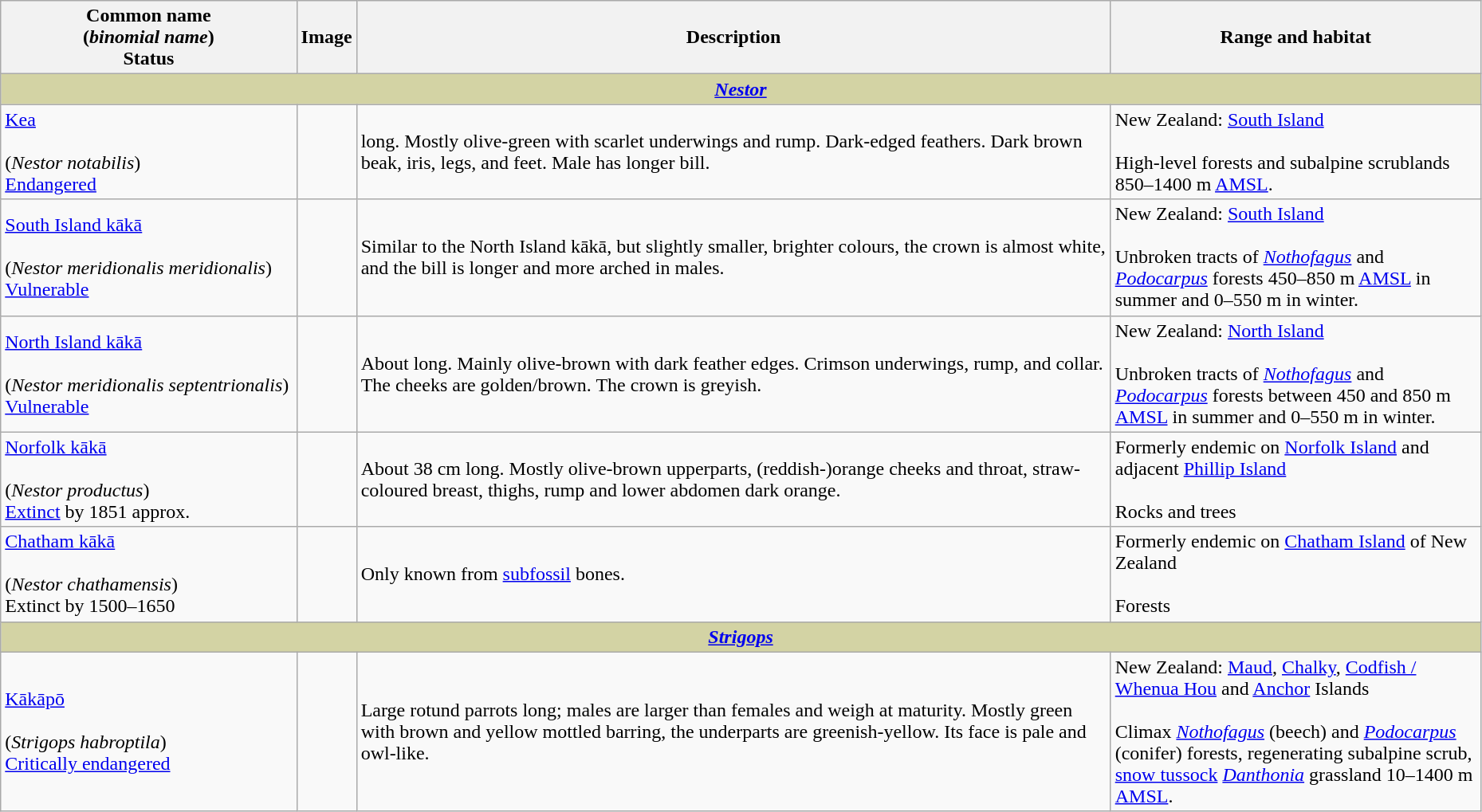<table style="width:98%;" class="wikitable" border="1">
<tr>
<th width = "20%">Common name<br>(<em>binomial name</em>)<br>Status</th>
<th>Image</th>
<th align="center">Description</th>
<th width = "25%">Range and habitat</th>
</tr>
<tr>
<th align="center" style="background-color: #D3D3A4" colspan ="4"><strong><em><a href='#'>Nestor</a></em></strong></th>
</tr>
<tr>
<td><a href='#'>Kea</a><br><br>(<em>Nestor notabilis</em>)<br>
<a href='#'>Endangered</a></td>
<td></td>
<td> long. Mostly olive-green with scarlet underwings and rump. Dark-edged feathers. Dark brown beak, iris, legs, and feet. Male has longer bill.</td>
<td>New Zealand: <a href='#'>South Island</a><br><br>High-level forests and subalpine scrublands 850–1400 m <a href='#'>AMSL</a>.</td>
</tr>
<tr>
<td><a href='#'>South Island kākā</a><br><br>(<em>Nestor meridionalis meridionalis</em>)<br>
<a href='#'>Vulnerable</a></td>
<td></td>
<td>Similar to the North Island kākā, but slightly smaller, brighter colours, the crown is almost white, and the bill is longer and more arched in males.</td>
<td>New Zealand: <a href='#'>South Island</a><br><br>Unbroken tracts of <em><a href='#'>Nothofagus</a></em> and <em><a href='#'>Podocarpus</a></em> forests 450–850 m <a href='#'>AMSL</a> in summer and 0–550 m in winter.</td>
</tr>
<tr>
<td><a href='#'>North Island kākā</a><br><br>(<em>Nestor meridionalis septentrionalis</em>)<br>
<a href='#'>Vulnerable</a></td>
<td></td>
<td>About  long. Mainly olive-brown with dark feather edges. Crimson underwings, rump, and collar. The cheeks are golden/brown. The crown is greyish.</td>
<td>New Zealand: <a href='#'>North Island</a><br><br>Unbroken tracts of <em><a href='#'>Nothofagus</a></em> and <em><a href='#'>Podocarpus</a></em> forests between 450 and 850 m <a href='#'>AMSL</a> in summer and 0–550 m in winter.</td>
</tr>
<tr>
<td><a href='#'>Norfolk kākā</a><br><br>(<em>Nestor productus</em>)<br>
<a href='#'>Extinct</a> by 1851 approx.</td>
<td></td>
<td>About 38 cm long. Mostly olive-brown upperparts, (reddish-)orange cheeks and throat, straw-coloured breast, thighs, rump and lower abdomen dark orange.</td>
<td>Formerly endemic on <a href='#'>Norfolk Island</a> and adjacent <a href='#'>Phillip Island</a><br><br>Rocks and trees</td>
</tr>
<tr>
<td><a href='#'>Chatham kākā</a><br><br>(<em>Nestor chathamensis</em>)<br>
Extinct by 1500–1650</td>
<td></td>
<td>Only known from <a href='#'>subfossil</a> bones.</td>
<td>Formerly endemic on <a href='#'>Chatham Island</a> of New Zealand<br><br>Forests</td>
</tr>
<tr>
<th align="center" style="background-color: #D3D3A4" colspan ="4"><strong><em><a href='#'>Strigops</a></em></strong></th>
</tr>
<tr>
<td><a href='#'>Kākāpō</a><br><br>(<em>Strigops habroptila</em>)<br>
<a href='#'>Critically endangered</a></td>
<td></td>
<td>Large rotund parrots  long; males are larger than females and weigh  at maturity. Mostly green with brown and yellow mottled barring, the underparts are greenish-yellow. Its face is pale and owl-like.</td>
<td>New Zealand: <a href='#'>Maud</a>, <a href='#'>Chalky</a>, <a href='#'>Codfish / Whenua Hou</a> and <a href='#'>Anchor</a> Islands<br> <br>Climax <em><a href='#'>Nothofagus</a></em> (beech) and <em><a href='#'>Podocarpus</a></em> (conifer) forests, regenerating subalpine scrub, <a href='#'>snow tussock</a> <em><a href='#'>Danthonia</a></em> grassland 10–1400 m <a href='#'>AMSL</a>.</td>
</tr>
</table>
